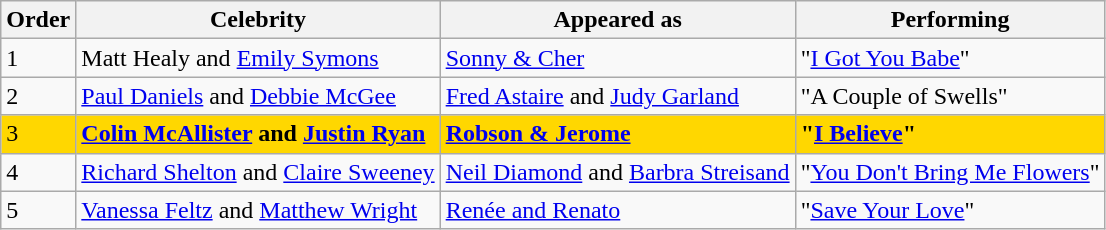<table class="wikitable">
<tr>
<th>Order</th>
<th>Celebrity</th>
<th>Appeared as</th>
<th>Performing</th>
</tr>
<tr>
<td>1</td>
<td>Matt Healy and <a href='#'>Emily Symons</a></td>
<td><a href='#'>Sonny & Cher</a></td>
<td>"<a href='#'>I Got You Babe</a>"</td>
</tr>
<tr>
<td>2</td>
<td><a href='#'>Paul Daniels</a> and <a href='#'>Debbie McGee</a></td>
<td><a href='#'>Fred Astaire</a> and <a href='#'>Judy Garland</a></td>
<td>"A Couple of Swells"</td>
</tr>
<tr style="background:gold;">
<td>3</td>
<td><strong><a href='#'>Colin McAllister</a> and <a href='#'>Justin Ryan</a></strong></td>
<td><strong><a href='#'>Robson & Jerome</a></strong></td>
<td><strong>"<a href='#'>I Believe</a>"</strong></td>
</tr>
<tr>
<td>4</td>
<td><a href='#'>Richard Shelton</a> and <a href='#'>Claire Sweeney</a></td>
<td><a href='#'>Neil Diamond</a> and <a href='#'>Barbra Streisand</a></td>
<td>"<a href='#'>You Don't Bring Me Flowers</a>"</td>
</tr>
<tr>
<td>5</td>
<td><a href='#'>Vanessa Feltz</a> and <a href='#'>Matthew Wright</a></td>
<td><a href='#'>Renée and Renato</a></td>
<td>"<a href='#'>Save Your Love</a>"</td>
</tr>
</table>
